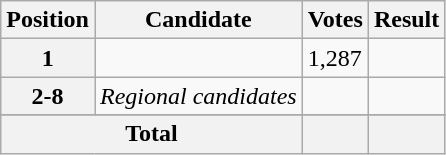<table class="wikitable sortable col3right">
<tr>
<th scope="col">Position</th>
<th scope="col">Candidate</th>
<th scope="col">Votes</th>
<th scope="col">Result</th>
</tr>
<tr>
<th scope="row">1</th>
<td></td>
<td>1,287</td>
<td></td>
</tr>
<tr>
<th scope="row">2-8</th>
<td><em>Regional candidates</em></td>
<td></td>
<td></td>
</tr>
<tr>
</tr>
<tr class="sortbottom">
<th scope="row" colspan="2">Total</th>
<th></th>
<th></th>
</tr>
</table>
